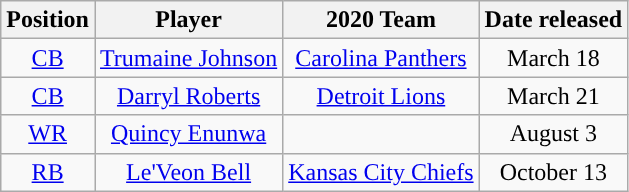<table class="wikitable" style="text-align:center">
<tr>
<th>Position</th>
<th>Player</th>
<th>2020 Team</th>
<th>Date released</th>
</tr>
<tr>
<td><a href='#'>CB</a></td>
<td><a href='#'>Trumaine Johnson</a></td>
<td><a href='#'>Carolina Panthers</a></td>
<td>March 18</td>
</tr>
<tr>
<td><a href='#'>CB</a></td>
<td><a href='#'>Darryl Roberts</a></td>
<td><a href='#'>Detroit Lions</a></td>
<td>March 21</td>
</tr>
<tr>
<td><a href='#'>WR</a></td>
<td><a href='#'>Quincy Enunwa</a></td>
<td></td>
<td>August 3</td>
</tr>
<tr>
<td><a href='#'>RB</a></td>
<td><a href='#'>Le'Veon Bell</a></td>
<td><a href='#'>Kansas City Chiefs</a></td>
<td>October 13</td>
</tr>
</table>
